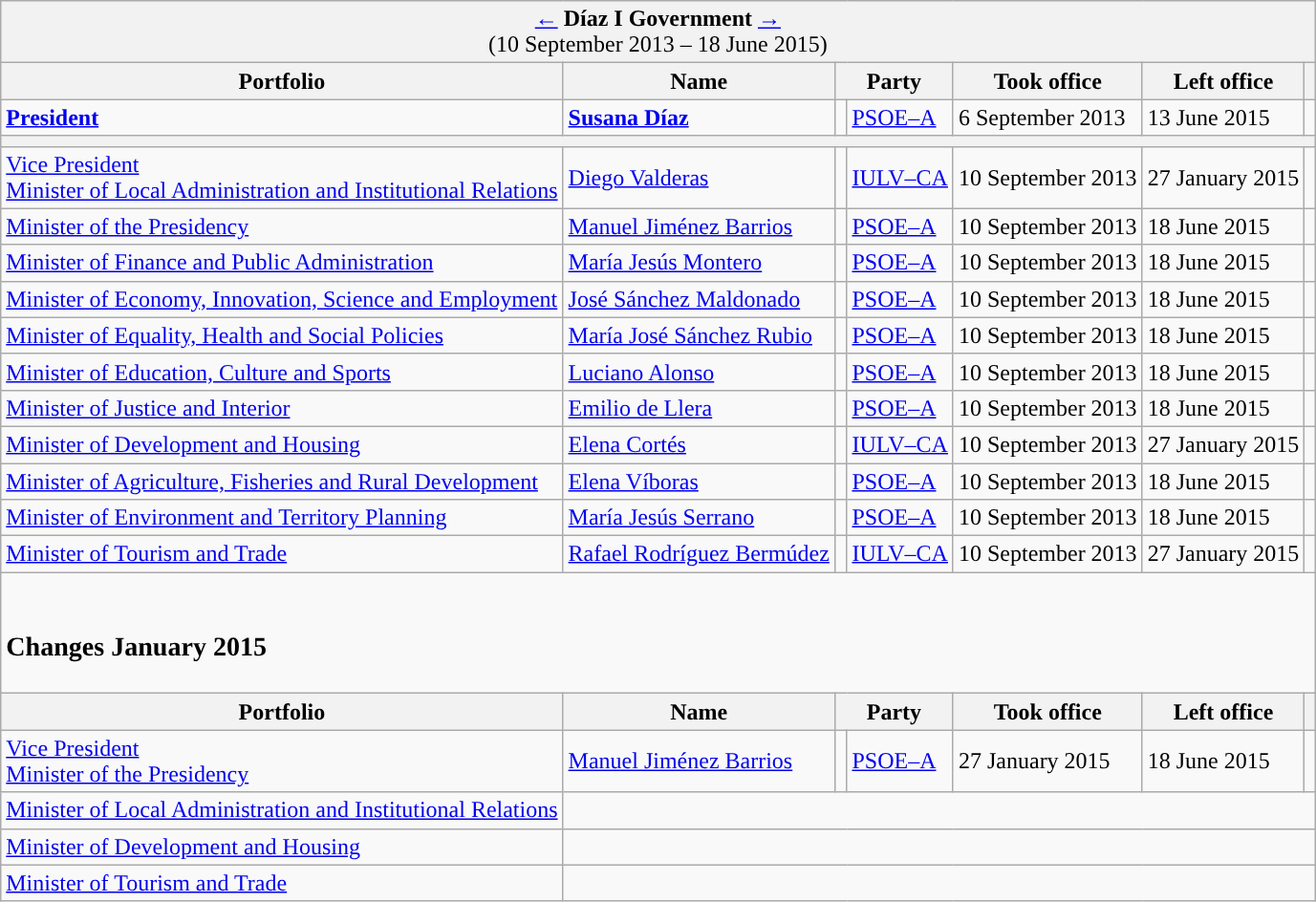<table class="wikitable">
<tr>
<td colspan="7" bgcolor="#F2F2F2" align="center"><a href='#'>←</a> <strong>Díaz I Government</strong> <a href='#'>→</a><br>(10 September 2013 – 18 June 2015)</td>
</tr>
<tr>
<th>Portfolio</th>
<th>Name</th>
<th colspan="2">Party</th>
<th>Took office</th>
<th>Left office</th>
<th></th>
</tr>
<tr>
<td><strong><a href='#'>President</a></strong></td>
<td><strong><a href='#'>Susana Díaz</a></strong></td>
<td width="1" style="background-color:"></td>
<td><a href='#'>PSOE–A</a></td>
<td>6 September 2013</td>
<td>13 June 2015</td>
<td align="center"></td>
</tr>
<tr>
<th colspan="7"></th>
</tr>
<tr>
<td><a href='#'>Vice President</a><br><a href='#'>Minister of Local Administration and Institutional Relations</a></td>
<td><a href='#'>Diego Valderas</a></td>
<td style="background-color:"></td>
<td><a href='#'>IULV–CA</a></td>
<td>10 September 2013</td>
<td>27 January 2015</td>
<td align="center"><br></td>
</tr>
<tr>
<td><a href='#'>Minister of the Presidency</a></td>
<td><a href='#'>Manuel Jiménez Barrios</a></td>
<td style="background-color:"></td>
<td><a href='#'>PSOE–A</a></td>
<td>10 September 2013</td>
<td>18 June 2015</td>
<td align="center"></td>
</tr>
<tr>
<td><a href='#'>Minister of Finance and Public Administration</a></td>
<td><a href='#'>María Jesús Montero</a></td>
<td style="background-color:"></td>
<td><a href='#'>PSOE–A</a></td>
<td>10 September 2013</td>
<td>18 June 2015</td>
<td align="center"></td>
</tr>
<tr>
<td><a href='#'>Minister of Economy, Innovation, Science and Employment</a></td>
<td><a href='#'>José Sánchez Maldonado</a></td>
<td style="background-color:"></td>
<td><a href='#'>PSOE–A</a></td>
<td>10 September 2013</td>
<td>18 June 2015</td>
<td align="center"></td>
</tr>
<tr>
<td><a href='#'>Minister of Equality, Health and Social Policies</a></td>
<td><a href='#'>María José Sánchez Rubio</a></td>
<td style="background-color:"></td>
<td><a href='#'>PSOE–A</a></td>
<td>10 September 2013</td>
<td>18 June 2015</td>
<td align="center"></td>
</tr>
<tr>
<td><a href='#'>Minister of Education, Culture and Sports</a></td>
<td><a href='#'>Luciano Alonso</a></td>
<td style="background-color:"></td>
<td><a href='#'>PSOE–A</a></td>
<td>10 September 2013</td>
<td>18 June 2015</td>
<td align="center"></td>
</tr>
<tr>
<td><a href='#'>Minister of Justice and Interior</a></td>
<td><a href='#'>Emilio de Llera</a></td>
<td style="background-color:"></td>
<td><a href='#'>PSOE–A</a> </td>
<td>10 September 2013</td>
<td>18 June 2015</td>
<td align="center"></td>
</tr>
<tr>
<td><a href='#'>Minister of Development and Housing</a></td>
<td><a href='#'>Elena Cortés</a></td>
<td style="background-color:"></td>
<td><a href='#'>IULV–CA</a></td>
<td>10 September 2013</td>
<td>27 January 2015</td>
<td align="center"></td>
</tr>
<tr>
<td><a href='#'>Minister of Agriculture, Fisheries and Rural Development</a></td>
<td><a href='#'>Elena Víboras</a></td>
<td style="background-color:"></td>
<td><a href='#'>PSOE–A</a></td>
<td>10 September 2013</td>
<td>18 June 2015</td>
<td align="center"></td>
</tr>
<tr>
<td><a href='#'>Minister of Environment and Territory Planning</a></td>
<td><a href='#'>María Jesús Serrano</a></td>
<td style="background-color:"></td>
<td><a href='#'>PSOE–A</a></td>
<td>10 September 2013</td>
<td>18 June 2015</td>
<td align="center"></td>
</tr>
<tr>
<td><a href='#'>Minister of Tourism and Trade</a></td>
<td><a href='#'>Rafael Rodríguez Bermúdez</a></td>
<td style="background-color:"></td>
<td><a href='#'>IULV–CA</a></td>
<td>10 September 2013</td>
<td>27 January 2015</td>
<td align="center"></td>
</tr>
<tr>
<td colspan="7"><br><h3>Changes January 2015</h3></td>
</tr>
<tr>
<th>Portfolio</th>
<th>Name</th>
<th colspan="2">Party</th>
<th>Took office</th>
<th>Left office</th>
<th></th>
</tr>
<tr>
<td><a href='#'>Vice President</a><br><a href='#'>Minister of the Presidency</a></td>
<td><a href='#'>Manuel Jiménez Barrios</a></td>
<td style="background-color:"></td>
<td><a href='#'>PSOE–A</a></td>
<td>27 January 2015</td>
<td>18 June 2015</td>
<td align="center"></td>
</tr>
<tr>
<td><a href='#'>Minister of Local Administration and Institutional Relations</a></td>
<td colspan="6"></td>
</tr>
<tr>
<td><a href='#'>Minister of Development and Housing</a></td>
<td colspan="6"></td>
</tr>
<tr>
<td><a href='#'>Minister of Tourism and Trade</a></td>
<td colspan="6"></td>
</tr>
</table>
